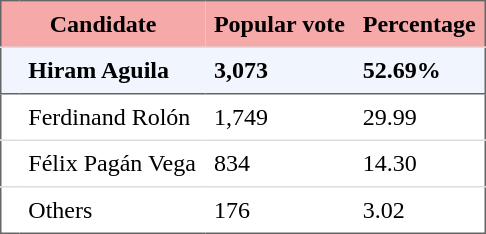<table style="border: 1px solid #666666; border-collapse: collapse" align="center" cellpadding="6">
<tr style="background-color: #F5A9A9">
<th colspan="2">Candidate</th>
<th>Popular vote</th>
<th>Percentage</th>
</tr>
<tr style="background-color: #F0F5FE">
<td style="border-top: 1px solid #DDDDDD"></td>
<td style="border-top: 1px solid #DDDDDD"><strong>Hiram Aguila</strong></td>
<td style="border-top: 1px solid #DDDDDD"><strong>3,073</strong></td>
<td style="border-top: 1px solid #DDDDDD"><strong>52.69%</strong></td>
</tr>
<tr>
<td style="border-top: 1px solid #666666"></td>
<td style="border-top: 1px solid #666666">Ferdinand Rolón</td>
<td style="border-top: 1px solid #666666">1,749</td>
<td style="border-top: 1px solid #666666">29.99</td>
</tr>
<tr>
<td style="border-top: 1px solid #DDDDDD"></td>
<td style="border-top: 1px solid #DDDDDD">Félix Pagán Vega</td>
<td style="border-top: 1px solid #DDDDDD">834</td>
<td style="border-top: 1px solid #DDDDDD">14.30</td>
</tr>
<tr>
<td style="border-top: 1px solid #DDDDDD"></td>
<td style="border-top: 1px solid #DDDDDD">Others</td>
<td style="border-top: 1px solid #DDDDDD">176</td>
<td style="border-top: 1px solid #DDDDDD">3.02</td>
</tr>
</table>
